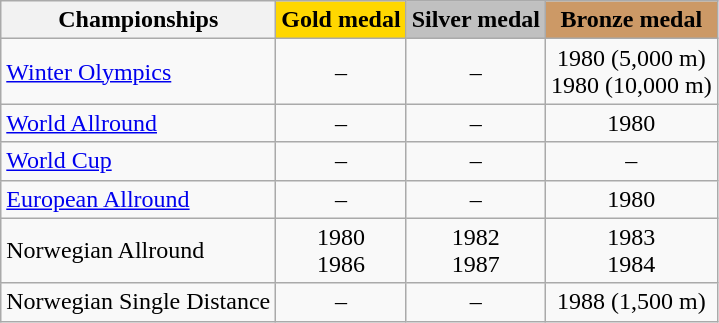<table class="wikitable">
<tr>
<th>Championships</th>
<td align=center bgcolor=gold><strong>Gold medal</strong></td>
<td align=center bgcolor=silver><strong>Silver medal</strong></td>
<td align=center bgcolor=cc9966><strong>Bronze medal</strong></td>
</tr>
<tr align="center">
<td align="left"><a href='#'>Winter Olympics</a></td>
<td>–</td>
<td>–</td>
<td>1980 (5,000 m) <br> 1980 (10,000 m)</td>
</tr>
<tr align="center">
<td align="left"><a href='#'>World Allround</a></td>
<td>–</td>
<td>–</td>
<td>1980</td>
</tr>
<tr align="center">
<td align="left"><a href='#'>World Cup</a></td>
<td>–</td>
<td>–</td>
<td>–</td>
</tr>
<tr align="center">
<td align="left"><a href='#'>European Allround</a></td>
<td>–</td>
<td>–</td>
<td>1980</td>
</tr>
<tr align="center">
<td align="left">Norwegian Allround</td>
<td>1980 <br> 1986</td>
<td>1982 <br> 1987</td>
<td>1983 <br> 1984</td>
</tr>
<tr align="center">
<td align="left">Norwegian Single Distance</td>
<td>–</td>
<td>–</td>
<td>1988 (1,500 m)</td>
</tr>
</table>
